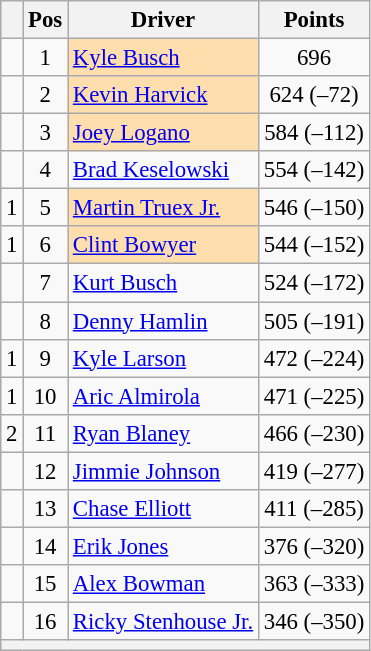<table class="wikitable" style="font-size: 95%;">
<tr>
<th></th>
<th>Pos</th>
<th>Driver</th>
<th>Points</th>
</tr>
<tr>
<td align="left"></td>
<td style="text-align:center;">1</td>
<td style="background:#FFDEAD;"><a href='#'>Kyle Busch</a></td>
<td style="text-align:center;">696</td>
</tr>
<tr>
<td align="left"></td>
<td style="text-align:center;">2</td>
<td style="background:#FFDEAD;"><a href='#'>Kevin Harvick</a></td>
<td style="text-align:center;">624 (–72)</td>
</tr>
<tr>
<td align="left"></td>
<td style="text-align:center;">3</td>
<td style="background:#FFDEAD;"><a href='#'>Joey Logano</a></td>
<td style="text-align:center;">584 (–112)</td>
</tr>
<tr>
<td align="left"></td>
<td style="text-align:center;">4</td>
<td><a href='#'>Brad Keselowski</a></td>
<td style="text-align:center;">554 (–142)</td>
</tr>
<tr>
<td align="left"> 1</td>
<td style="text-align:center;">5</td>
<td style="background:#FFDEAD;"><a href='#'>Martin Truex Jr.</a></td>
<td style="text-align:center;">546 (–150)</td>
</tr>
<tr>
<td align="left"> 1</td>
<td style="text-align:center;">6</td>
<td style="background:#FFDEAD;"><a href='#'>Clint Bowyer</a></td>
<td style="text-align:center;">544 (–152)</td>
</tr>
<tr>
<td align="left"></td>
<td style="text-align:center;">7</td>
<td><a href='#'>Kurt Busch</a></td>
<td style="text-align:center;">524 (–172)</td>
</tr>
<tr>
<td align="left"></td>
<td style="text-align:center;">8</td>
<td><a href='#'>Denny Hamlin</a></td>
<td style="text-align:center;">505 (–191)</td>
</tr>
<tr>
<td align="left"> 1</td>
<td style="text-align:center;">9</td>
<td><a href='#'>Kyle Larson</a></td>
<td style="text-align:center;">472 (–224)</td>
</tr>
<tr>
<td align="left"> 1</td>
<td style="text-align:center;">10</td>
<td><a href='#'>Aric Almirola</a></td>
<td style="text-align:center;">471 (–225)</td>
</tr>
<tr>
<td align="left"> 2</td>
<td style="text-align:center;">11</td>
<td><a href='#'>Ryan Blaney</a></td>
<td style="text-align:center;">466 (–230)</td>
</tr>
<tr>
<td align="left"></td>
<td style="text-align:center;">12</td>
<td><a href='#'>Jimmie Johnson</a></td>
<td style="text-align:center;">419 (–277)</td>
</tr>
<tr>
<td align="left"></td>
<td style="text-align:center;">13</td>
<td><a href='#'>Chase Elliott</a></td>
<td style="text-align:center;">411 (–285)</td>
</tr>
<tr>
<td align="left"></td>
<td style="text-align:center;">14</td>
<td><a href='#'>Erik Jones</a></td>
<td style="text-align:center;">376 (–320)</td>
</tr>
<tr>
<td align="left"></td>
<td style="text-align:center;">15</td>
<td><a href='#'>Alex Bowman</a></td>
<td style="text-align:center;">363 (–333)</td>
</tr>
<tr>
<td align="left"></td>
<td style="text-align:center;">16</td>
<td><a href='#'>Ricky Stenhouse Jr.</a></td>
<td style="text-align:center;">346 (–350)</td>
</tr>
<tr class="sortbottom">
<th colspan="9"></th>
</tr>
</table>
